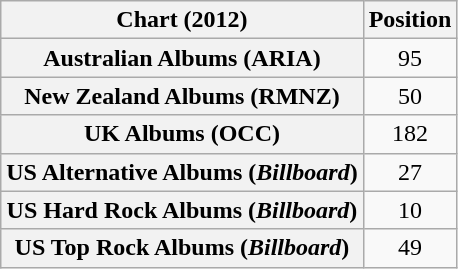<table class="wikitable plainrowheaders" style="text-align:center">
<tr>
<th>Chart (2012)</th>
<th>Position</th>
</tr>
<tr>
<th scope="row">Australian Albums (ARIA)</th>
<td align="center">95</td>
</tr>
<tr>
<th scope="row">New Zealand Albums (RMNZ)</th>
<td align="center">50</td>
</tr>
<tr>
<th scope="row">UK Albums (OCC)</th>
<td align="center">182</td>
</tr>
<tr>
<th scope="row">US Alternative Albums (<em>Billboard</em>)</th>
<td align="center">27</td>
</tr>
<tr>
<th scope="row">US Hard Rock Albums (<em>Billboard</em>)</th>
<td align="center">10</td>
</tr>
<tr>
<th scope="row">US Top Rock Albums (<em>Billboard</em>)</th>
<td align="center">49</td>
</tr>
</table>
